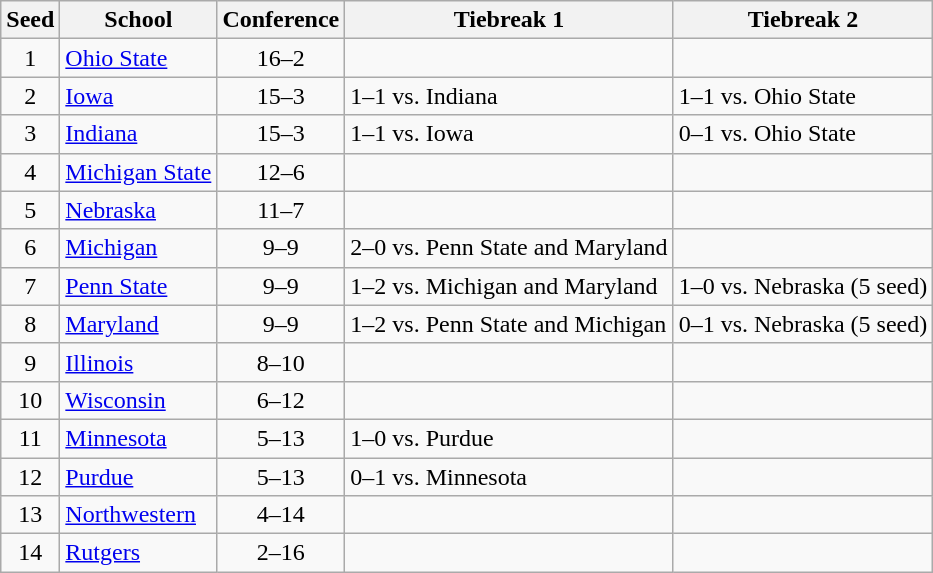<table class="wikitable">
<tr>
<th>Seed</th>
<th>School</th>
<th>Conference</th>
<th>Tiebreak 1</th>
<th>Tiebreak 2</th>
</tr>
<tr>
<td align=center>1</td>
<td><a href='#'>Ohio State</a></td>
<td align=center>16–2</td>
<td></td>
<td></td>
</tr>
<tr>
<td align=center>2</td>
<td><a href='#'>Iowa</a></td>
<td align=center>15–3</td>
<td>1–1 vs. Indiana</td>
<td>1–1 vs. Ohio State</td>
</tr>
<tr>
<td align=center>3</td>
<td><a href='#'>Indiana</a></td>
<td align=center>15–3</td>
<td>1–1 vs. Iowa</td>
<td>0–1 vs. Ohio State</td>
</tr>
<tr>
<td align=center>4</td>
<td><a href='#'>Michigan State</a></td>
<td align=center>12–6</td>
<td></td>
<td></td>
</tr>
<tr>
<td align=center>5</td>
<td><a href='#'>Nebraska</a></td>
<td align=center>11–7</td>
<td></td>
<td></td>
</tr>
<tr>
<td align=center>6</td>
<td><a href='#'>Michigan</a></td>
<td align=center>9–9</td>
<td>2–0 vs. Penn State and Maryland</td>
<td></td>
</tr>
<tr>
<td align=center>7</td>
<td><a href='#'>Penn State</a></td>
<td align=center>9–9</td>
<td>1–2 vs. Michigan and Maryland</td>
<td>1–0 vs. Nebraska (5 seed)</td>
</tr>
<tr>
<td align=center>8</td>
<td><a href='#'>Maryland</a></td>
<td align=center>9–9</td>
<td>1–2 vs. Penn State and Michigan</td>
<td>0–1 vs. Nebraska (5 seed)</td>
</tr>
<tr>
<td align=center>9</td>
<td><a href='#'>Illinois</a></td>
<td align=center>8–10</td>
<td></td>
<td></td>
</tr>
<tr>
<td align=center>10</td>
<td><a href='#'>Wisconsin</a></td>
<td align=center>6–12</td>
<td></td>
<td></td>
</tr>
<tr>
<td align=center>11</td>
<td><a href='#'>Minnesota</a></td>
<td align=center>5–13</td>
<td>1–0 vs. Purdue</td>
<td></td>
</tr>
<tr>
<td align=center>12</td>
<td><a href='#'>Purdue</a></td>
<td align=center>5–13</td>
<td>0–1 vs. Minnesota</td>
<td></td>
</tr>
<tr>
<td align=center>13</td>
<td><a href='#'>Northwestern</a></td>
<td align=center>4–14</td>
<td></td>
<td></td>
</tr>
<tr>
<td align=center>14</td>
<td><a href='#'>Rutgers</a></td>
<td align=center>2–16</td>
<td></td>
<td></td>
</tr>
</table>
